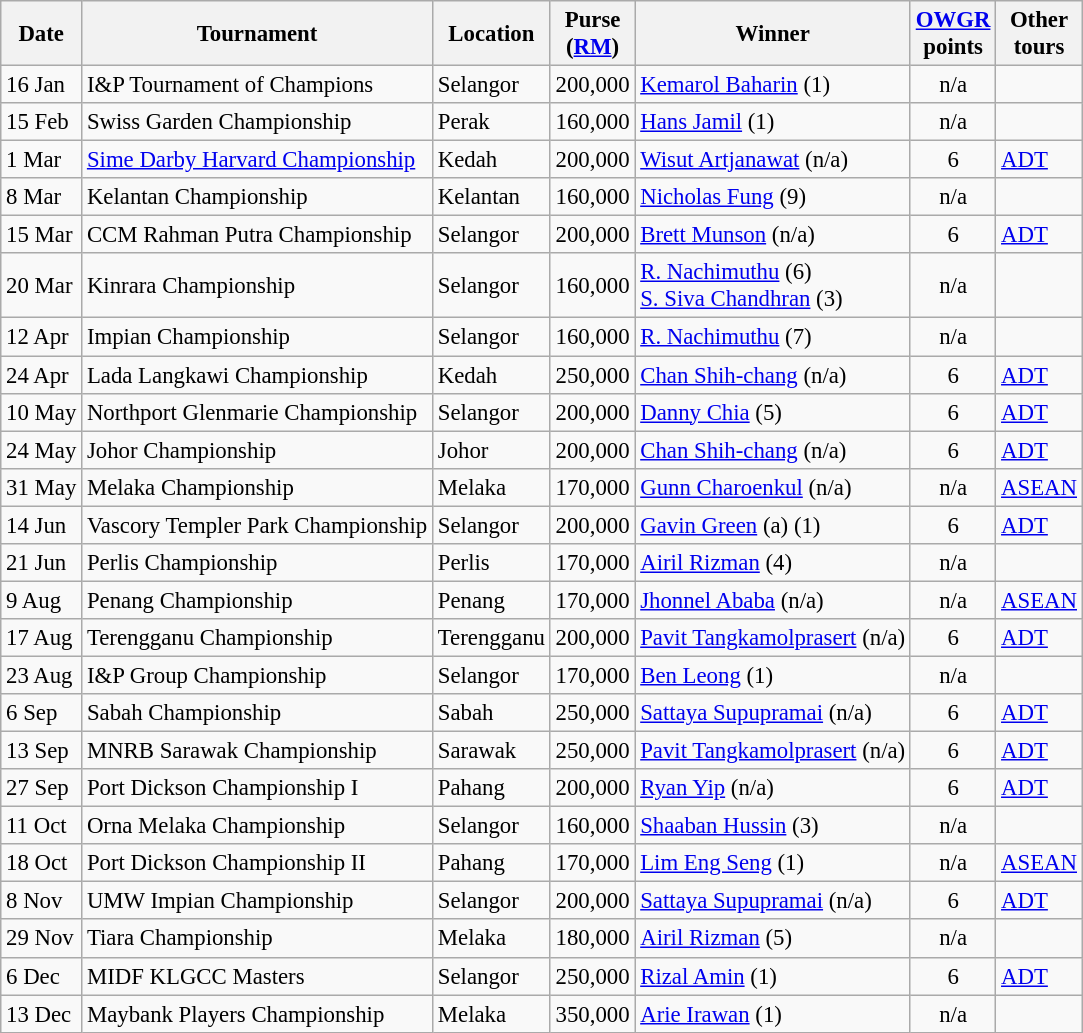<table class="wikitable" style="font-size:95%">
<tr>
<th>Date</th>
<th>Tournament</th>
<th>Location</th>
<th>Purse<br>(<a href='#'>RM</a>)</th>
<th>Winner</th>
<th><a href='#'>OWGR</a><br>points</th>
<th>Other<br>tours</th>
</tr>
<tr>
<td>16 Jan</td>
<td>I&P Tournament of Champions</td>
<td>Selangor</td>
<td align=right>200,000</td>
<td> <a href='#'>Kemarol Baharin</a> (1)</td>
<td align=center>n/a</td>
<td></td>
</tr>
<tr>
<td>15 Feb</td>
<td>Swiss Garden Championship</td>
<td>Perak</td>
<td align=right>160,000</td>
<td> <a href='#'>Hans Jamil</a> (1)</td>
<td align=center>n/a</td>
<td></td>
</tr>
<tr>
<td>1 Mar</td>
<td><a href='#'>Sime Darby Harvard Championship</a></td>
<td>Kedah</td>
<td align=right>200,000</td>
<td> <a href='#'>Wisut Artjanawat</a> (n/a)</td>
<td align=center>6</td>
<td><a href='#'>ADT</a></td>
</tr>
<tr>
<td>8 Mar</td>
<td>Kelantan Championship</td>
<td>Kelantan</td>
<td align=right>160,000</td>
<td> <a href='#'>Nicholas Fung</a> (9)</td>
<td align=center>n/a</td>
<td></td>
</tr>
<tr>
<td>15 Mar</td>
<td>CCM Rahman Putra Championship</td>
<td>Selangor</td>
<td align=right>200,000</td>
<td> <a href='#'>Brett Munson</a> (n/a)</td>
<td align=center>6</td>
<td><a href='#'>ADT</a></td>
</tr>
<tr>
<td>20 Mar</td>
<td>Kinrara Championship</td>
<td>Selangor</td>
<td align=right>160,000</td>
<td> <a href='#'>R. Nachimuthu</a> (6)<br> <a href='#'>S. Siva Chandhran</a> (3)</td>
<td align=center>n/a</td>
<td></td>
</tr>
<tr>
<td>12 Apr</td>
<td>Impian Championship</td>
<td>Selangor</td>
<td align=right>160,000</td>
<td> <a href='#'>R. Nachimuthu</a> (7)</td>
<td align=center>n/a</td>
<td></td>
</tr>
<tr>
<td>24 Apr</td>
<td>Lada Langkawi Championship</td>
<td>Kedah</td>
<td align=right>250,000</td>
<td> <a href='#'>Chan Shih-chang</a> (n/a)</td>
<td align=center>6</td>
<td><a href='#'>ADT</a></td>
</tr>
<tr>
<td>10 May</td>
<td>Northport Glenmarie Championship</td>
<td>Selangor</td>
<td align=right>200,000</td>
<td> <a href='#'>Danny Chia</a> (5)</td>
<td align=center>6</td>
<td><a href='#'>ADT</a></td>
</tr>
<tr>
<td>24 May</td>
<td>Johor Championship</td>
<td>Johor</td>
<td align=right>200,000</td>
<td> <a href='#'>Chan Shih-chang</a> (n/a)</td>
<td align=center>6</td>
<td><a href='#'>ADT</a></td>
</tr>
<tr>
<td>31 May</td>
<td>Melaka Championship</td>
<td>Melaka</td>
<td align=right>170,000</td>
<td> <a href='#'>Gunn Charoenkul</a> (n/a)</td>
<td align=center>n/a</td>
<td><a href='#'>ASEAN</a></td>
</tr>
<tr>
<td>14 Jun</td>
<td>Vascory Templer Park Championship</td>
<td>Selangor</td>
<td align=right>200,000</td>
<td> <a href='#'>Gavin Green</a> (a) (1)</td>
<td align=center>6</td>
<td><a href='#'>ADT</a></td>
</tr>
<tr>
<td>21 Jun</td>
<td>Perlis Championship</td>
<td>Perlis</td>
<td align=right>170,000</td>
<td> <a href='#'>Airil Rizman</a> (4)</td>
<td align=center>n/a</td>
<td></td>
</tr>
<tr>
<td>9 Aug</td>
<td>Penang Championship</td>
<td>Penang</td>
<td align=right>170,000</td>
<td> <a href='#'>Jhonnel Ababa</a> (n/a)</td>
<td align=center>n/a</td>
<td><a href='#'>ASEAN</a></td>
</tr>
<tr>
<td>17 Aug</td>
<td>Terengganu Championship</td>
<td>Terengganu</td>
<td align=right>200,000</td>
<td> <a href='#'>Pavit Tangkamolprasert</a> (n/a)</td>
<td align=center>6</td>
<td><a href='#'>ADT</a></td>
</tr>
<tr>
<td>23 Aug</td>
<td>I&P Group Championship</td>
<td>Selangor</td>
<td align=right>170,000</td>
<td> <a href='#'>Ben Leong</a> (1)</td>
<td align=center>n/a</td>
<td></td>
</tr>
<tr>
<td>6 Sep</td>
<td>Sabah Championship</td>
<td>Sabah</td>
<td align=right>250,000</td>
<td> <a href='#'>Sattaya Supupramai</a> (n/a)</td>
<td align=center>6</td>
<td><a href='#'>ADT</a></td>
</tr>
<tr>
<td>13 Sep</td>
<td>MNRB Sarawak Championship</td>
<td>Sarawak</td>
<td align=right>250,000</td>
<td> <a href='#'>Pavit Tangkamolprasert</a> (n/a)</td>
<td align=center>6</td>
<td><a href='#'>ADT</a></td>
</tr>
<tr>
<td>27 Sep</td>
<td>Port Dickson Championship I</td>
<td>Pahang</td>
<td align=right>200,000</td>
<td> <a href='#'>Ryan Yip</a> (n/a)</td>
<td align=center>6</td>
<td><a href='#'>ADT</a></td>
</tr>
<tr>
<td>11 Oct</td>
<td>Orna Melaka Championship</td>
<td>Selangor</td>
<td align=right>160,000</td>
<td> <a href='#'>Shaaban Hussin</a> (3)</td>
<td align=center>n/a</td>
<td></td>
</tr>
<tr>
<td>18 Oct</td>
<td>Port Dickson Championship II</td>
<td>Pahang</td>
<td align=right>170,000</td>
<td> <a href='#'>Lim Eng Seng</a> (1)</td>
<td align=center>n/a</td>
<td><a href='#'>ASEAN</a></td>
</tr>
<tr>
<td>8 Nov</td>
<td>UMW Impian Championship</td>
<td>Selangor</td>
<td align=right>200,000</td>
<td> <a href='#'>Sattaya Supupramai</a> (n/a)</td>
<td align=center>6</td>
<td><a href='#'>ADT</a></td>
</tr>
<tr>
<td>29 Nov</td>
<td>Tiara Championship</td>
<td>Melaka</td>
<td align=right>180,000</td>
<td> <a href='#'>Airil Rizman</a> (5)</td>
<td align=center>n/a</td>
<td></td>
</tr>
<tr>
<td>6 Dec</td>
<td>MIDF KLGCC Masters</td>
<td>Selangor</td>
<td align=right>250,000</td>
<td> <a href='#'>Rizal Amin</a> (1)</td>
<td align=center>6</td>
<td><a href='#'>ADT</a></td>
</tr>
<tr>
<td>13 Dec</td>
<td>Maybank Players Championship</td>
<td>Melaka</td>
<td align=right>350,000</td>
<td> <a href='#'>Arie Irawan</a> (1)</td>
<td align=center>n/a</td>
<td></td>
</tr>
</table>
